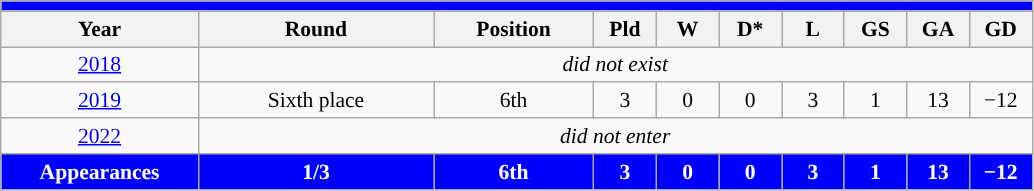<table class="wikitable" style="text-align: center;font-size:90%;">
<tr>
<th colspan="10" style="background: blue; color: #FFFFFF;"><a href='#'></a></th>
</tr>
<tr>
<th width=125>Year</th>
<th width=150>Round</th>
<th width=100>Position</th>
<th width=35>Pld</th>
<th width=35>W</th>
<th width=35>D*</th>
<th width=35>L</th>
<th width=35>GS</th>
<th width=35>GA</th>
<th width=35>GD</th>
</tr>
<tr>
<td> <a href='#'>2018</a></td>
<td colspan=9><em>did not exist</em></td>
</tr>
<tr>
<td> <a href='#'>2019</a></td>
<td>Sixth place</td>
<td>6th</td>
<td>3</td>
<td>0</td>
<td>0</td>
<td>3</td>
<td>1</td>
<td>13</td>
<td>−12</td>
</tr>
<tr>
<td> <a href='#'>2022</a></td>
<td colspan=9><em>did not enter</em></td>
</tr>
<tr>
<td colspan=1 style="background: blue; color: #FFFFFF;"><strong>Appearances</strong></td>
<td style="background: blue; color: #FFFFFF;"><strong>1/3</strong></td>
<td style="background: blue; color: #FFFFFF;"><strong>6th</strong></td>
<td style="background: blue; color: #FFFFFF;"><strong>3</strong></td>
<td style="background: blue; color: #FFFFFF;"><strong>0</strong></td>
<td style="background: blue; color: #FFFFFF;"><strong>0</strong></td>
<td style="background: blue; color: #FFFFFF;"><strong>3</strong></td>
<td style="background: blue; color: #FFFFFF;"><strong>1</strong></td>
<td style="background: blue; color: #FFFFFF;"><strong>13</strong></td>
<td style="background: blue; color: #FFFFFF;"><strong>−12</strong></td>
</tr>
</table>
